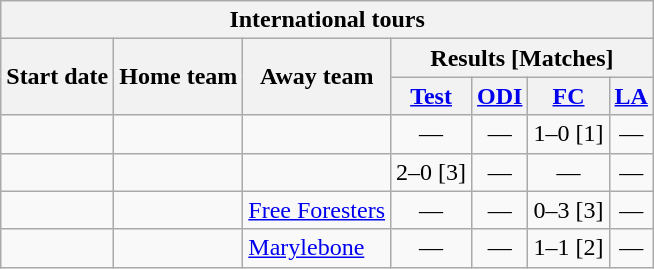<table class="wikitable">
<tr>
<th colspan="7">International tours</th>
</tr>
<tr>
<th rowspan="2">Start date</th>
<th rowspan="2">Home team</th>
<th rowspan="2">Away team</th>
<th colspan="4">Results [Matches]</th>
</tr>
<tr>
<th><a href='#'>Test</a></th>
<th><a href='#'>ODI</a></th>
<th><a href='#'>FC</a></th>
<th><a href='#'>LA</a></th>
</tr>
<tr>
<td><a href='#'></a></td>
<td></td>
<td></td>
<td ; style="text-align:center">—</td>
<td ; style="text-align:center">—</td>
<td>1–0 [1]</td>
<td ; style="text-align:center">—</td>
</tr>
<tr>
<td><a href='#'></a></td>
<td></td>
<td></td>
<td>2–0 [3]</td>
<td ; style="text-align:center">—</td>
<td ; style="text-align:center">—</td>
<td ; style="text-align:center">—</td>
</tr>
<tr>
<td><a href='#'></a></td>
<td></td>
<td><a href='#'>Free Foresters</a></td>
<td ; style="text-align:center">—</td>
<td ; style="text-align:center">—</td>
<td>0–3 [3]</td>
<td ; style="text-align:center">—</td>
</tr>
<tr>
<td><a href='#'></a></td>
<td></td>
<td><a href='#'>Marylebone</a></td>
<td ; style="text-align:center">—</td>
<td ; style="text-align:center">—</td>
<td>1–1 [2]</td>
<td ; style="text-align:center">—</td>
</tr>
</table>
